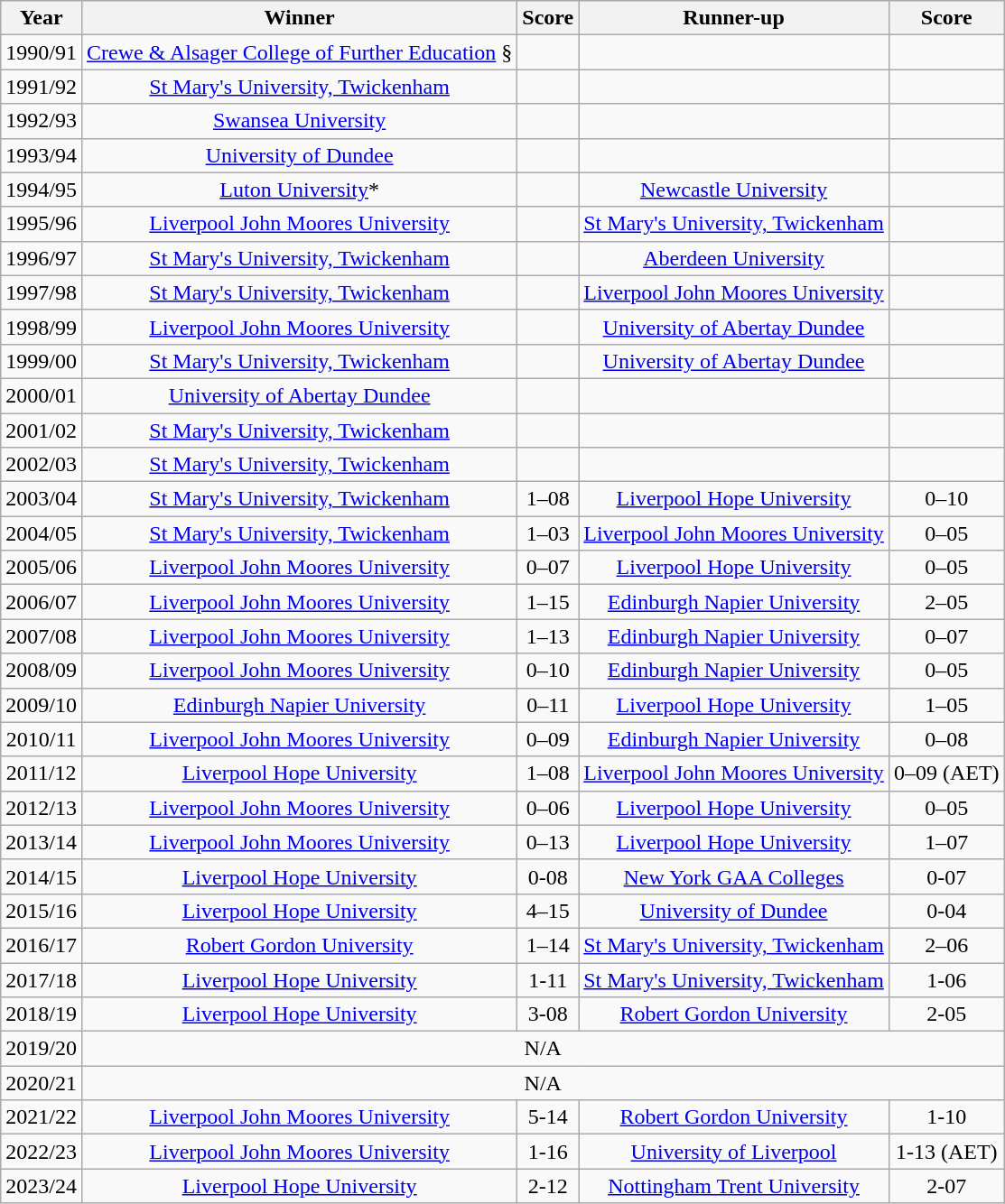<table class="wikitable">
<tr style="background:#efefef">
<th>Year</th>
<th>Winner</th>
<th>Score</th>
<th>Runner-up</th>
<th>Score</th>
</tr>
<tr align="center">
<td>1990/91</td>
<td><a href='#'>Crewe & Alsager College of Further Education</a> §</td>
<td></td>
<td></td>
<td></td>
</tr>
<tr align="center">
<td>1991/92</td>
<td><a href='#'>St Mary's University, Twickenham</a></td>
<td></td>
<td></td>
<td></td>
</tr>
<tr align="center">
<td>1992/93</td>
<td><a href='#'>Swansea University</a></td>
<td></td>
<td></td>
<td></td>
</tr>
<tr align="center">
<td>1993/94</td>
<td><a href='#'>University of Dundee</a></td>
<td></td>
<td></td>
<td></td>
</tr>
<tr align="center">
<td>1994/95</td>
<td><a href='#'>Luton University</a>*</td>
<td></td>
<td><a href='#'>Newcastle University</a></td>
<td></td>
</tr>
<tr align="center">
<td>1995/96</td>
<td><a href='#'>Liverpool John Moores University</a></td>
<td></td>
<td><a href='#'>St Mary's University, Twickenham</a></td>
<td></td>
</tr>
<tr align="center">
<td>1996/97</td>
<td><a href='#'>St Mary's University, Twickenham</a></td>
<td></td>
<td><a href='#'>Aberdeen University</a></td>
<td></td>
</tr>
<tr align="center">
<td>1997/98</td>
<td><a href='#'>St Mary's University, Twickenham</a></td>
<td></td>
<td><a href='#'>Liverpool John Moores University</a></td>
<td></td>
</tr>
<tr align="center">
<td>1998/99</td>
<td><a href='#'>Liverpool John Moores University</a></td>
<td></td>
<td><a href='#'>University of Abertay Dundee</a></td>
<td></td>
</tr>
<tr align="center">
<td>1999/00</td>
<td><a href='#'>St Mary's University, Twickenham</a></td>
<td></td>
<td><a href='#'>University of Abertay Dundee</a></td>
<td></td>
</tr>
<tr align="center">
<td>2000/01</td>
<td><a href='#'>University of Abertay Dundee</a></td>
<td></td>
<td></td>
<td></td>
</tr>
<tr align="center">
<td>2001/02</td>
<td><a href='#'>St Mary's University, Twickenham</a></td>
<td></td>
<td></td>
<td></td>
</tr>
<tr align="center">
<td>2002/03</td>
<td><a href='#'>St Mary's University, Twickenham</a></td>
<td></td>
<td></td>
<td></td>
</tr>
<tr align="center">
<td>2003/04</td>
<td><a href='#'>St Mary's University, Twickenham</a></td>
<td>1–08</td>
<td><a href='#'>Liverpool Hope University</a></td>
<td>0–10</td>
</tr>
<tr align="center">
<td>2004/05</td>
<td><a href='#'>St Mary's University, Twickenham</a></td>
<td>1–03</td>
<td><a href='#'>Liverpool John Moores University</a></td>
<td>0–05</td>
</tr>
<tr align="center">
<td>2005/06</td>
<td><a href='#'>Liverpool John Moores University</a></td>
<td>0–07</td>
<td><a href='#'>Liverpool Hope University</a></td>
<td>0–05</td>
</tr>
<tr align="center">
<td>2006/07</td>
<td><a href='#'>Liverpool John Moores University</a></td>
<td>1–15</td>
<td><a href='#'>Edinburgh Napier University</a></td>
<td>2–05</td>
</tr>
<tr align="center">
<td>2007/08</td>
<td><a href='#'>Liverpool John Moores University</a></td>
<td>1–13</td>
<td><a href='#'>Edinburgh Napier University</a></td>
<td>0–07</td>
</tr>
<tr align="center">
<td>2008/09</td>
<td><a href='#'>Liverpool John Moores University</a></td>
<td>0–10</td>
<td><a href='#'>Edinburgh Napier University</a></td>
<td>0–05</td>
</tr>
<tr align="center">
<td>2009/10</td>
<td><a href='#'>Edinburgh Napier University</a></td>
<td>0–11</td>
<td><a href='#'>Liverpool Hope University</a></td>
<td>1–05</td>
</tr>
<tr align="center">
<td>2010/11</td>
<td><a href='#'>Liverpool John Moores University</a></td>
<td>0–09</td>
<td><a href='#'>Edinburgh Napier University</a></td>
<td>0–08</td>
</tr>
<tr align="center">
<td>2011/12</td>
<td><a href='#'>Liverpool Hope University</a></td>
<td>1–08</td>
<td><a href='#'>Liverpool John Moores University</a></td>
<td>0–09 (AET)</td>
</tr>
<tr align="center">
<td>2012/13</td>
<td><a href='#'>Liverpool John Moores University</a></td>
<td>0–06</td>
<td><a href='#'>Liverpool Hope University</a></td>
<td>0–05</td>
</tr>
<tr align="center">
<td>2013/14</td>
<td><a href='#'>Liverpool John Moores University</a></td>
<td>0–13</td>
<td><a href='#'>Liverpool Hope University</a></td>
<td>1–07</td>
</tr>
<tr align="center">
<td>2014/15</td>
<td><a href='#'>Liverpool Hope University</a></td>
<td>0-08</td>
<td><a href='#'>New York GAA Colleges</a></td>
<td>0-07</td>
</tr>
<tr align="center">
<td>2015/16</td>
<td><a href='#'>Liverpool Hope University</a></td>
<td>4–15</td>
<td><a href='#'>University of Dundee</a></td>
<td>0-04</td>
</tr>
<tr align="center">
<td>2016/17</td>
<td><a href='#'>Robert Gordon University</a></td>
<td>1–14</td>
<td><a href='#'>St Mary's University, Twickenham</a></td>
<td>2–06</td>
</tr>
<tr align="center">
<td>2017/18</td>
<td><a href='#'>Liverpool Hope University</a></td>
<td>1-11</td>
<td><a href='#'>St Mary's University, Twickenham</a></td>
<td>1-06</td>
</tr>
<tr align="center">
<td>2018/19</td>
<td><a href='#'>Liverpool Hope University</a></td>
<td>3-08</td>
<td><a href='#'>Robert Gordon University</a></td>
<td>2-05</td>
</tr>
<tr align="center">
<td>2019/20</td>
<td colspan="4">N/A</td>
</tr>
<tr align="center">
<td>2020/21</td>
<td colspan="4">N/A</td>
</tr>
<tr align="center">
<td>2021/22</td>
<td><a href='#'>Liverpool John Moores University</a></td>
<td>5-14</td>
<td><a href='#'>Robert Gordon University</a></td>
<td>1-10</td>
</tr>
<tr align="center">
<td>2022/23</td>
<td><a href='#'>Liverpool John Moores University</a></td>
<td>1-16</td>
<td><a href='#'>University of Liverpool</a></td>
<td>1-13 (AET)</td>
</tr>
<tr align="center">
<td>2023/24</td>
<td><a href='#'>Liverpool Hope University</a></td>
<td>2-12</td>
<td><a href='#'>Nottingham Trent University</a></td>
<td>2-07</td>
</tr>
</table>
